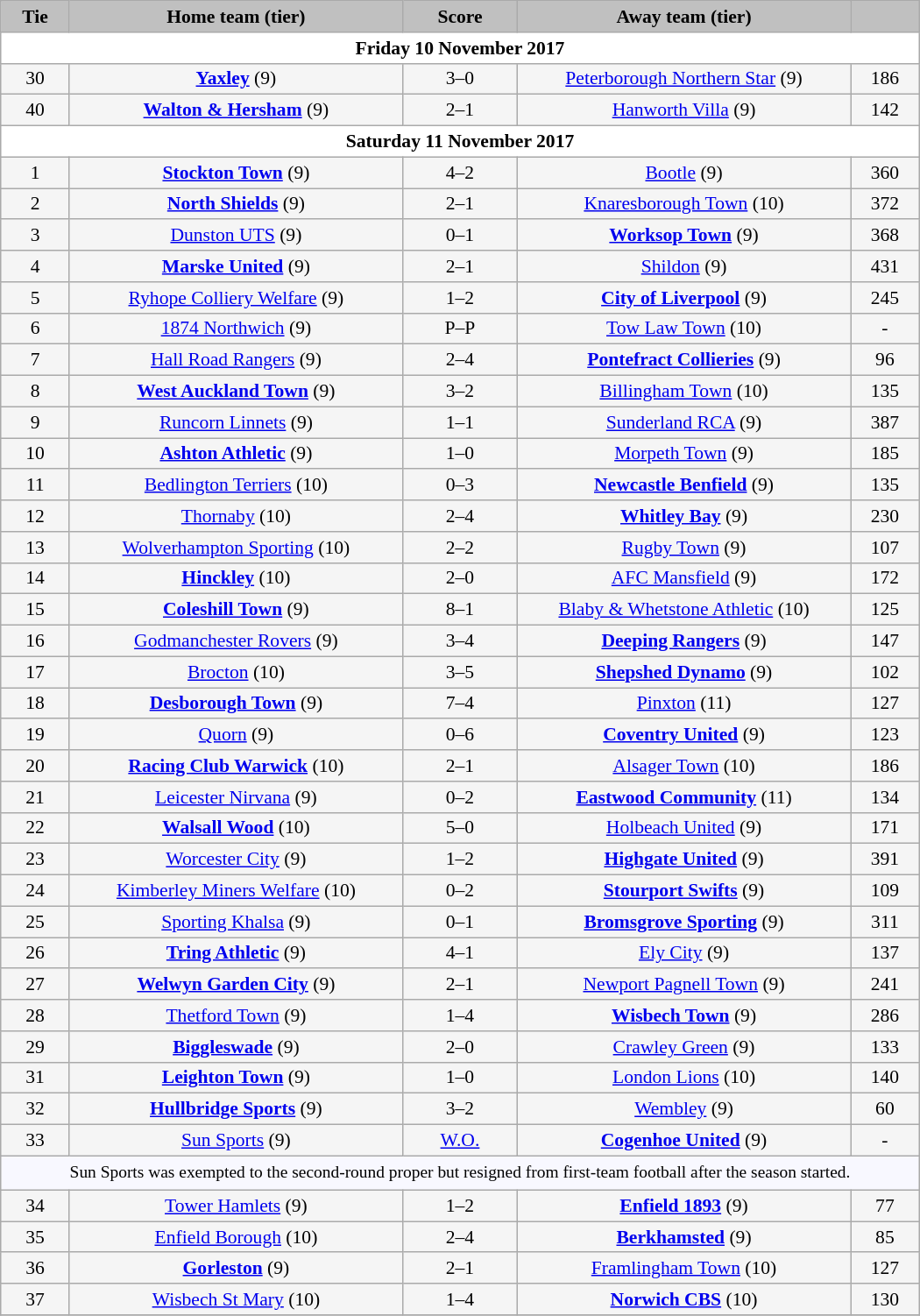<table class="wikitable" style="width: 700px; background:WhiteSmoke; text-align:center; font-size:90%">
<tr>
<td scope="col" style="width:  7.50%; background:silver;"><strong>Tie</strong></td>
<td scope="col" style="width: 36.25%; background:silver;"><strong>Home team (tier)</strong></td>
<td scope="col" style="width: 12.50%; background:silver;"><strong>Score</strong></td>
<td scope="col" style="width: 36.25%; background:silver;"><strong>Away team (tier)</strong></td>
<td scope="col" style="width:  7.50%; background:silver;"><strong></strong></td>
</tr>
<tr>
<td colspan="5" style= background:White><strong>Friday 10 November 2017</strong></td>
</tr>
<tr>
<td>30</td>
<td><strong><a href='#'>Yaxley</a></strong> (9)</td>
<td>3–0</td>
<td><a href='#'>Peterborough Northern Star</a> (9)</td>
<td>186</td>
</tr>
<tr>
<td>40</td>
<td><strong><a href='#'>Walton & Hersham</a></strong> (9)</td>
<td>2–1</td>
<td><a href='#'>Hanworth Villa</a> (9)</td>
<td>142</td>
</tr>
<tr>
<td colspan="5" style= background:White><strong>Saturday 11 November 2017</strong></td>
</tr>
<tr>
<td>1</td>
<td><strong><a href='#'>Stockton Town</a></strong> (9)</td>
<td>4–2 </td>
<td><a href='#'>Bootle</a> (9)</td>
<td>360</td>
</tr>
<tr>
<td>2</td>
<td><strong><a href='#'>North Shields</a></strong> (9)</td>
<td>2–1</td>
<td><a href='#'>Knaresborough Town</a> (10)</td>
<td>372</td>
</tr>
<tr>
<td>3</td>
<td><a href='#'>Dunston UTS</a> (9)</td>
<td>0–1</td>
<td><strong><a href='#'>Worksop Town</a></strong> (9)</td>
<td>368</td>
</tr>
<tr>
<td>4</td>
<td><strong><a href='#'>Marske United</a></strong> (9)</td>
<td>2–1 </td>
<td><a href='#'>Shildon</a> (9)</td>
<td>431</td>
</tr>
<tr>
<td>5</td>
<td><a href='#'>Ryhope Colliery Welfare</a> (9)</td>
<td>1–2</td>
<td><strong><a href='#'>City of Liverpool</a></strong> (9)</td>
<td>245</td>
</tr>
<tr>
<td>6</td>
<td><a href='#'>1874 Northwich</a> (9)</td>
<td>P–P</td>
<td><a href='#'>Tow Law Town</a> (10)</td>
<td>-</td>
</tr>
<tr>
<td>7</td>
<td><a href='#'>Hall Road Rangers</a> (9)</td>
<td>2–4 </td>
<td><strong><a href='#'>Pontefract Collieries</a></strong> (9)</td>
<td>96</td>
</tr>
<tr>
<td>8</td>
<td><strong><a href='#'>West Auckland Town</a></strong> (9)</td>
<td>3–2</td>
<td><a href='#'>Billingham Town</a> (10)</td>
<td>135</td>
</tr>
<tr>
<td>9</td>
<td><a href='#'>Runcorn Linnets</a> (9)</td>
<td>1–1</td>
<td><a href='#'>Sunderland RCA</a> (9)</td>
<td>387</td>
</tr>
<tr>
<td>10</td>
<td><strong><a href='#'>Ashton Athletic</a></strong> (9)</td>
<td>1–0</td>
<td><a href='#'>Morpeth Town</a> (9)</td>
<td>185</td>
</tr>
<tr>
<td>11</td>
<td><a href='#'>Bedlington Terriers</a> (10)</td>
<td>0–3</td>
<td><strong><a href='#'>Newcastle Benfield</a></strong> (9)</td>
<td>135</td>
</tr>
<tr>
<td>12</td>
<td><a href='#'>Thornaby</a> (10)</td>
<td>2–4 </td>
<td><strong><a href='#'>Whitley Bay</a></strong> (9)</td>
<td>230</td>
</tr>
<tr>
<td>13</td>
<td><a href='#'>Wolverhampton Sporting</a> (10)</td>
<td>2–2</td>
<td><a href='#'>Rugby Town</a> (9)</td>
<td>107</td>
</tr>
<tr>
<td>14</td>
<td><strong><a href='#'>Hinckley</a></strong> (10)</td>
<td>2–0</td>
<td><a href='#'>AFC Mansfield</a> (9)</td>
<td>172</td>
</tr>
<tr>
<td>15</td>
<td><strong><a href='#'>Coleshill Town</a></strong> (9)</td>
<td>8–1</td>
<td><a href='#'>Blaby & Whetstone Athletic</a> (10)</td>
<td>125</td>
</tr>
<tr>
<td>16</td>
<td><a href='#'>Godmanchester Rovers</a> (9)</td>
<td>3–4</td>
<td><strong><a href='#'>Deeping Rangers</a></strong> (9)</td>
<td>147</td>
</tr>
<tr>
<td>17</td>
<td><a href='#'>Brocton</a> (10)</td>
<td>3–5</td>
<td><strong><a href='#'>Shepshed Dynamo</a></strong> (9)</td>
<td>102</td>
</tr>
<tr>
<td>18</td>
<td><strong><a href='#'>Desborough Town</a></strong> (9)</td>
<td>7–4 </td>
<td><a href='#'>Pinxton</a> (11)</td>
<td>127</td>
</tr>
<tr>
<td>19</td>
<td><a href='#'>Quorn</a> (9)</td>
<td>0–6</td>
<td><strong><a href='#'>Coventry United</a></strong> (9)</td>
<td>123</td>
</tr>
<tr>
<td>20</td>
<td><strong><a href='#'>Racing Club Warwick</a></strong> (10)</td>
<td>2–1</td>
<td><a href='#'>Alsager Town</a> (10)</td>
<td>186</td>
</tr>
<tr>
<td>21</td>
<td><a href='#'>Leicester Nirvana</a> (9)</td>
<td>0–2</td>
<td><strong><a href='#'>Eastwood Community</a></strong> (11)</td>
<td>134</td>
</tr>
<tr>
<td>22</td>
<td><strong><a href='#'>Walsall Wood</a></strong> (10)</td>
<td>5–0</td>
<td><a href='#'>Holbeach United</a> (9)</td>
<td>171</td>
</tr>
<tr>
<td>23</td>
<td><a href='#'>Worcester City</a> (9)</td>
<td>1–2</td>
<td><strong><a href='#'>Highgate United</a></strong> (9)</td>
<td>391</td>
</tr>
<tr>
<td>24</td>
<td><a href='#'>Kimberley Miners Welfare</a> (10)</td>
<td>0–2</td>
<td><strong><a href='#'>Stourport Swifts</a></strong> (9)</td>
<td>109</td>
</tr>
<tr>
<td>25</td>
<td><a href='#'>Sporting Khalsa</a> (9)</td>
<td>0–1</td>
<td><strong><a href='#'>Bromsgrove Sporting</a></strong> (9)</td>
<td>311</td>
</tr>
<tr>
<td>26</td>
<td><strong><a href='#'>Tring Athletic</a></strong> (9)</td>
<td>4–1</td>
<td><a href='#'>Ely City</a> (9)</td>
<td>137</td>
</tr>
<tr>
<td>27</td>
<td><strong><a href='#'>Welwyn Garden City</a></strong> (9)</td>
<td>2–1</td>
<td><a href='#'>Newport Pagnell Town</a> (9)</td>
<td>241</td>
</tr>
<tr>
<td>28</td>
<td><a href='#'>Thetford Town</a> (9)</td>
<td>1–4</td>
<td><strong><a href='#'>Wisbech Town</a></strong> (9)</td>
<td>286</td>
</tr>
<tr>
<td>29</td>
<td><strong><a href='#'>Biggleswade</a></strong> (9)</td>
<td>2–0</td>
<td><a href='#'>Crawley Green</a> (9)</td>
<td>133</td>
</tr>
<tr>
<td>31</td>
<td><strong><a href='#'>Leighton Town</a></strong> (9)</td>
<td>1–0</td>
<td><a href='#'>London Lions</a> (10)</td>
<td>140</td>
</tr>
<tr>
<td>32</td>
<td><strong><a href='#'>Hullbridge Sports</a></strong> (9)</td>
<td>3–2</td>
<td><a href='#'>Wembley</a> (9)</td>
<td>60</td>
</tr>
<tr>
<td>33</td>
<td><a href='#'>Sun Sports</a> (9)</td>
<td><a href='#'>W.O.</a></td>
<td><strong><a href='#'>Cogenhoe United</a></strong> (9)</td>
<td>-</td>
</tr>
<tr>
<td colspan="5" style="background:GhostWhite; height:20px; text-align:center; font-size:90%">Sun Sports was exempted to the second-round proper but resigned from first-team football after the season started.</td>
</tr>
<tr>
<td>34</td>
<td><a href='#'>Tower Hamlets</a> (9)</td>
<td>1–2</td>
<td><strong><a href='#'>Enfield 1893</a></strong> (9)</td>
<td>77</td>
</tr>
<tr>
<td>35</td>
<td><a href='#'>Enfield Borough</a> (10)</td>
<td>2–4 </td>
<td><strong><a href='#'>Berkhamsted</a></strong> (9)</td>
<td>85</td>
</tr>
<tr>
<td>36</td>
<td><strong><a href='#'>Gorleston</a></strong> (9)</td>
<td>2–1</td>
<td><a href='#'>Framlingham Town</a> (10)</td>
<td>127</td>
</tr>
<tr>
<td>37</td>
<td><a href='#'>Wisbech St Mary</a> (10)</td>
<td>1–4</td>
<td><strong><a href='#'>Norwich CBS</a></strong> (10)</td>
<td>130</td>
</tr>
<tr>
</tr>
</table>
